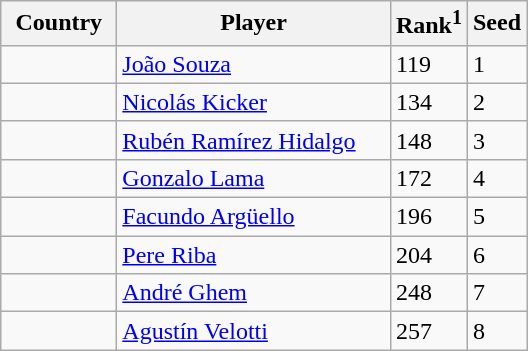<table class="sortable wikitable">
<tr>
<th width="70">Country</th>
<th width="175">Player</th>
<th>Rank<sup>1</sup></th>
<th>Seed</th>
</tr>
<tr>
<td></td>
<td><a href='#'>João Souza</a></td>
<td>119</td>
<td>1</td>
</tr>
<tr>
<td></td>
<td><a href='#'>Nicolás Kicker</a></td>
<td>134</td>
<td>2</td>
</tr>
<tr>
<td></td>
<td><a href='#'>Rubén Ramírez Hidalgo</a></td>
<td>148</td>
<td>3</td>
</tr>
<tr>
<td></td>
<td><a href='#'>Gonzalo Lama</a></td>
<td>172</td>
<td>4</td>
</tr>
<tr>
<td></td>
<td><a href='#'>Facundo Argüello</a></td>
<td>196</td>
<td>5</td>
</tr>
<tr>
<td></td>
<td><a href='#'>Pere Riba</a></td>
<td>204</td>
<td>6</td>
</tr>
<tr>
<td></td>
<td><a href='#'>André Ghem</a></td>
<td>248</td>
<td>7</td>
</tr>
<tr>
<td></td>
<td><a href='#'>Agustín Velotti</a></td>
<td>257</td>
<td>8</td>
</tr>
</table>
